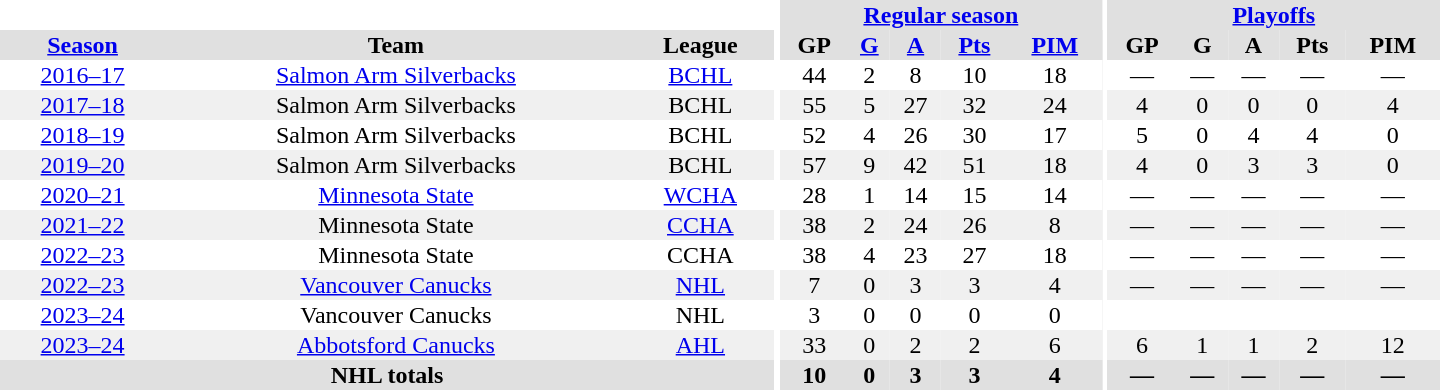<table border="0" cellpadding="1" cellspacing="0" style="text-align:center; width:60em">
<tr bgcolor="#e0e0e0">
<th colspan="3" bgcolor="#ffffff"></th>
<th rowspan="98" bgcolor="#ffffff"></th>
<th colspan="5"><a href='#'>Regular season</a></th>
<th rowspan="98" bgcolor="#ffffff"></th>
<th colspan="5"><a href='#'>Playoffs</a></th>
</tr>
<tr bgcolor="#e0e0e0">
<th><a href='#'>Season</a></th>
<th>Team</th>
<th>League</th>
<th>GP</th>
<th><a href='#'>G</a></th>
<th><a href='#'>A</a></th>
<th><a href='#'>Pts</a></th>
<th><a href='#'>PIM</a></th>
<th>GP</th>
<th>G</th>
<th>A</th>
<th>Pts</th>
<th>PIM</th>
</tr>
<tr>
<td><a href='#'>2016–17</a></td>
<td><a href='#'>Salmon Arm Silverbacks</a></td>
<td><a href='#'>BCHL</a></td>
<td>44</td>
<td>2</td>
<td>8</td>
<td>10</td>
<td>18</td>
<td>—</td>
<td>—</td>
<td>—</td>
<td>—</td>
<td>—</td>
</tr>
<tr bgcolor="#f0f0f0">
<td><a href='#'>2017–18</a></td>
<td>Salmon Arm Silverbacks</td>
<td>BCHL</td>
<td>55</td>
<td>5</td>
<td>27</td>
<td>32</td>
<td>24</td>
<td>4</td>
<td>0</td>
<td>0</td>
<td>0</td>
<td>4</td>
</tr>
<tr>
<td><a href='#'>2018–19</a></td>
<td>Salmon Arm Silverbacks</td>
<td>BCHL</td>
<td>52</td>
<td>4</td>
<td>26</td>
<td>30</td>
<td>17</td>
<td>5</td>
<td>0</td>
<td>4</td>
<td>4</td>
<td>0</td>
</tr>
<tr bgcolor="#f0f0f0">
<td><a href='#'>2019–20</a></td>
<td>Salmon Arm Silverbacks</td>
<td>BCHL</td>
<td>57</td>
<td>9</td>
<td>42</td>
<td>51</td>
<td>18</td>
<td>4</td>
<td>0</td>
<td>3</td>
<td>3</td>
<td>0</td>
</tr>
<tr>
<td><a href='#'>2020–21</a></td>
<td><a href='#'>Minnesota State</a></td>
<td><a href='#'>WCHA</a></td>
<td>28</td>
<td>1</td>
<td>14</td>
<td>15</td>
<td>14</td>
<td>—</td>
<td>—</td>
<td>—</td>
<td>—</td>
<td>—</td>
</tr>
<tr bgcolor="#f0f0f0">
<td><a href='#'>2021–22</a></td>
<td>Minnesota State</td>
<td><a href='#'>CCHA</a></td>
<td>38</td>
<td>2</td>
<td>24</td>
<td>26</td>
<td>8</td>
<td>—</td>
<td>—</td>
<td>—</td>
<td>—</td>
<td>—</td>
</tr>
<tr>
<td><a href='#'>2022–23</a></td>
<td>Minnesota State</td>
<td>CCHA</td>
<td>38</td>
<td>4</td>
<td>23</td>
<td>27</td>
<td>18</td>
<td>—</td>
<td>—</td>
<td>—</td>
<td>—</td>
<td>—</td>
</tr>
<tr bgcolor="#f0f0f0">
<td><a href='#'>2022–23</a></td>
<td><a href='#'>Vancouver Canucks</a></td>
<td><a href='#'>NHL</a></td>
<td>7</td>
<td>0</td>
<td>3</td>
<td>3</td>
<td>4</td>
<td>—</td>
<td>—</td>
<td>—</td>
<td>—</td>
<td>—</td>
</tr>
<tr>
<td><a href='#'>2023–24</a></td>
<td>Vancouver Canucks</td>
<td>NHL</td>
<td>3</td>
<td>0</td>
<td>0</td>
<td>0</td>
<td>0</td>
<td></td>
<td></td>
<td></td>
<td></td>
<td></td>
</tr>
<tr bgcolor="#f0f0f0">
<td><a href='#'>2023–24</a></td>
<td><a href='#'>Abbotsford Canucks</a></td>
<td><a href='#'>AHL</a></td>
<td>33</td>
<td>0</td>
<td>2</td>
<td>2</td>
<td>6</td>
<td>6</td>
<td>1</td>
<td>1</td>
<td>2</td>
<td>12</td>
</tr>
<tr bgcolor="#e0e0e0">
<th colspan="3">NHL totals</th>
<th>10</th>
<th>0</th>
<th>3</th>
<th>3</th>
<th>4</th>
<th>—</th>
<th>—</th>
<th>—</th>
<th>—</th>
<th>—</th>
</tr>
</table>
